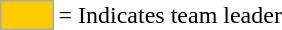<table>
<tr>
<td style="background:#fc0; border:1px solid #aaa; width:2em;"></td>
<td>= Indicates team leader</td>
</tr>
</table>
